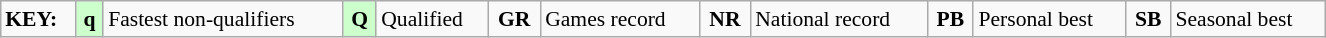<table class="wikitable" style="margin:0.5em auto; font-size:90%;position:relative;" width=70%>
<tr>
<td><strong>KEY:</strong></td>
<td bgcolor=ccffcc align=center><strong>q</strong></td>
<td>Fastest non-qualifiers</td>
<td bgcolor=ccffcc align=center><strong>Q</strong></td>
<td>Qualified</td>
<td align=center><strong>GR</strong></td>
<td>Games record</td>
<td align=center><strong>NR</strong></td>
<td>National record</td>
<td align=center><strong>PB</strong></td>
<td>Personal best</td>
<td align=center><strong>SB</strong></td>
<td>Seasonal best</td>
</tr>
</table>
